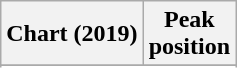<table class="wikitable sortable plainrowheaders" style="text-align:centre">
<tr>
<th scope=col>Chart (2019)</th>
<th scope=col>Peak<br>position</th>
</tr>
<tr>
</tr>
<tr>
</tr>
<tr>
</tr>
<tr>
</tr>
</table>
